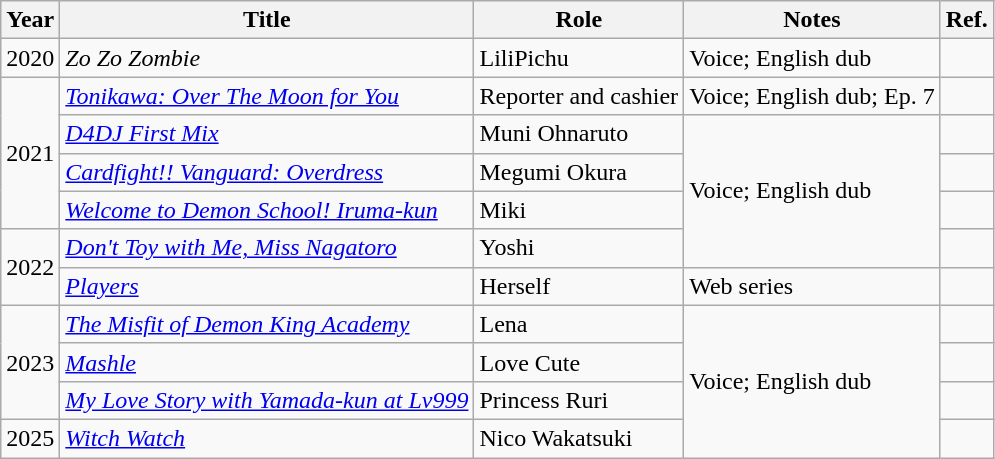<table class="wikitable sortable">
<tr>
<th>Year</th>
<th>Title</th>
<th>Role</th>
<th class="unsortable">Notes</th>
<th class="unsortable">Ref.</th>
</tr>
<tr>
<td>2020</td>
<td><em>Zo Zo Zombie</em></td>
<td>LiliPichu</td>
<td>Voice; English dub</td>
<td align="center"></td>
</tr>
<tr>
<td rowspan="4">2021</td>
<td><a href='#'><em>Tonikawa: Over The Moon for You</em></a></td>
<td>Reporter and cashier</td>
<td>Voice; English dub; Ep. 7</td>
<td align="center"></td>
</tr>
<tr>
<td><a href='#'><em>D4DJ First Mix</em></a></td>
<td>Muni Ohnaruto</td>
<td rowspan="4">Voice; English dub</td>
<td></td>
</tr>
<tr>
<td><a href='#'><em>Cardfight!! Vanguard: Overdress</em></a></td>
<td>Megumi Okura</td>
<td align="center"></td>
</tr>
<tr>
<td><em><a href='#'>Welcome to Demon School! Iruma-kun</a></em></td>
<td>Miki</td>
<td align="center"></td>
</tr>
<tr>
<td rowspan="2">2022</td>
<td><em><a href='#'>Don't Toy with Me, Miss Nagatoro</a></em></td>
<td>Yoshi</td>
<td align="center"></td>
</tr>
<tr>
<td><em><a href='#'>Players</a></em></td>
<td>Herself</td>
<td>Web series</td>
<td></td>
</tr>
<tr>
<td rowspan="3">2023</td>
<td><em><a href='#'>The Misfit of Demon King Academy</a></em></td>
<td>Lena</td>
<td rowspan="4">Voice; English dub</td>
<td align="center"></td>
</tr>
<tr>
<td><em><a href='#'>Mashle</a></em></td>
<td>Love Cute</td>
<td align="center"></td>
</tr>
<tr>
<td><em><a href='#'>My Love Story with Yamada-kun at Lv999</a></em></td>
<td>Princess Ruri</td>
<td></td>
</tr>
<tr>
<td>2025</td>
<td><em><a href='#'>Witch Watch</a></em></td>
<td>Nico Wakatsuki</td>
<td align="center"></td>
</tr>
</table>
